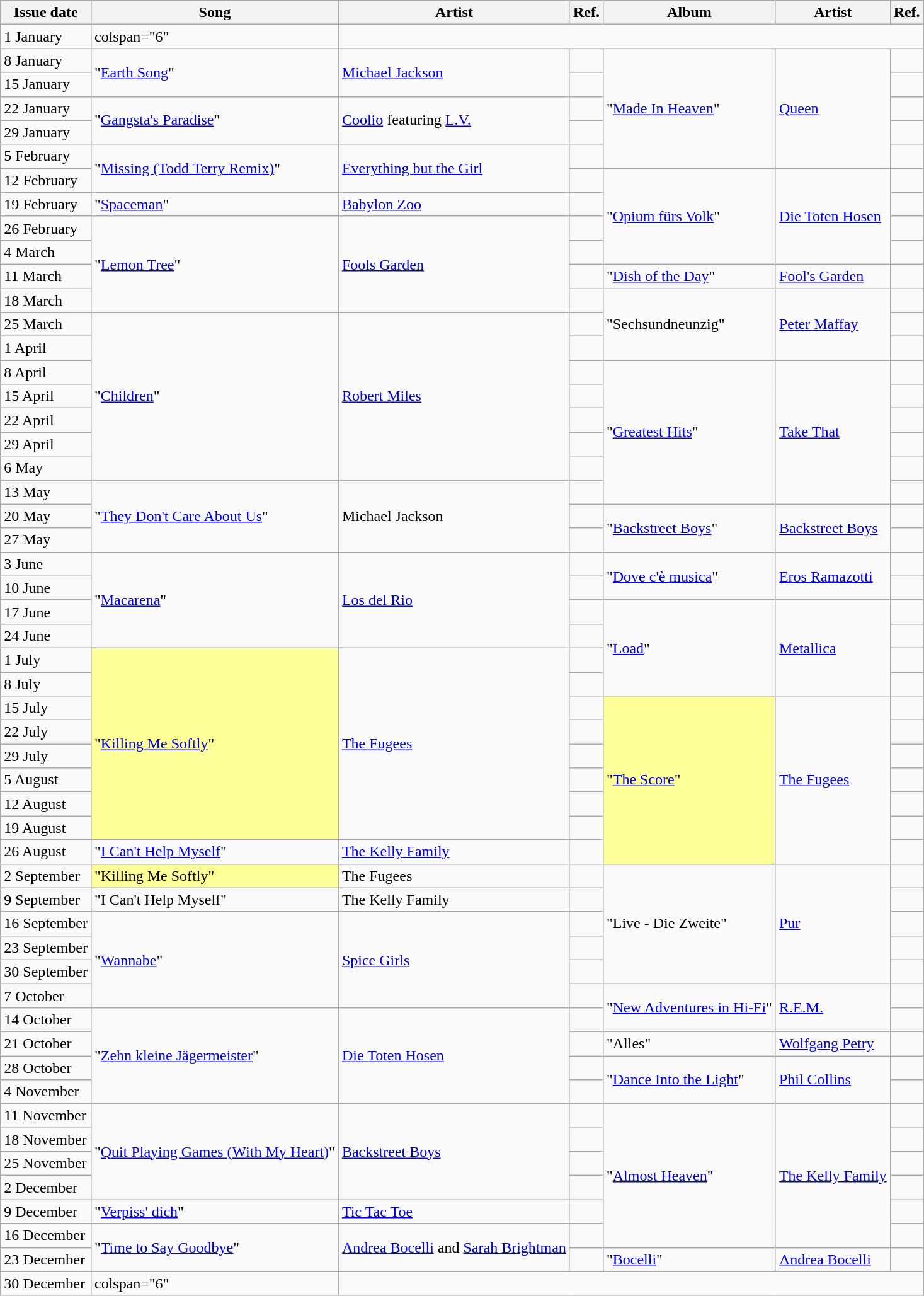<table class="sortable wikitable">
<tr>
<th>Issue date</th>
<th>Song</th>
<th>Artist</th>
<th>Ref.</th>
<th>Album</th>
<th>Artist</th>
<th>Ref.</th>
</tr>
<tr>
<td>1 January</td>
<td>colspan="6" </td>
</tr>
<tr>
<td>8 January</td>
<td rowspan="2">"<a href='#'>Earth Song</a>"</td>
<td rowspan="2"><a href='#'>Michael Jackson</a></td>
<td align="center"></td>
<td rowspan="5">"<a href='#'>Made In Heaven</a>"</td>
<td rowspan="5"><a href='#'>Queen</a></td>
<td align="center"></td>
</tr>
<tr>
<td>15 January</td>
<td align="center"></td>
<td align="center"></td>
</tr>
<tr>
<td>22 January</td>
<td rowspan="2">"<a href='#'>Gangsta's Paradise</a>"</td>
<td rowspan="2"><a href='#'>Coolio</a> featuring <a href='#'>L.V.</a></td>
<td align="center"></td>
<td align="center"></td>
</tr>
<tr>
<td>29 January</td>
<td align="center"></td>
<td align="center"></td>
</tr>
<tr>
<td>5 February</td>
<td rowspan="2">"<a href='#'>Missing (Todd Terry Remix)</a>"</td>
<td rowspan="2"><a href='#'>Everything but the Girl</a></td>
<td align="center"></td>
<td align="center"></td>
</tr>
<tr>
<td>12 February</td>
<td align="center"></td>
<td rowspan="4">"<a href='#'>Opium fürs Volk</a>"</td>
<td rowspan="4"><a href='#'>Die Toten Hosen</a></td>
<td align="center"></td>
</tr>
<tr>
<td>19 February</td>
<td>"<a href='#'>Spaceman</a>"</td>
<td><a href='#'>Babylon Zoo</a></td>
<td align="center"></td>
<td align="center"></td>
</tr>
<tr>
<td>26 February</td>
<td rowspan="4">"<a href='#'>Lemon Tree</a>"</td>
<td rowspan="4"><a href='#'>Fools Garden</a></td>
<td align="center"></td>
<td align="center"></td>
</tr>
<tr>
<td>4 March</td>
<td align="center"></td>
<td align="center"></td>
</tr>
<tr>
<td>11 March</td>
<td align="center"></td>
<td>"<a href='#'>Dish of the Day</a>"</td>
<td><a href='#'>Fool's Garden</a></td>
<td align="center"></td>
</tr>
<tr>
<td>18 March</td>
<td align="center"></td>
<td rowspan="3">"Sechsundneunzig"</td>
<td rowspan="3"><a href='#'>Peter Maffay</a></td>
<td align="center"></td>
</tr>
<tr>
<td>25 March</td>
<td rowspan="7">"<a href='#'>Children</a>"</td>
<td rowspan="7"><a href='#'>Robert Miles</a></td>
<td align="center"></td>
<td align="center"></td>
</tr>
<tr>
<td>1 April</td>
<td align="center"></td>
<td align="center"></td>
</tr>
<tr>
<td>8 April</td>
<td align="center"></td>
<td rowspan="6">"<a href='#'>Greatest Hits</a>"</td>
<td rowspan="6"><a href='#'>Take That</a></td>
<td align="center"></td>
</tr>
<tr>
<td>15 April</td>
<td align="center"></td>
<td align="center"></td>
</tr>
<tr>
<td>22 April</td>
<td align="center"></td>
<td align="center"></td>
</tr>
<tr>
<td>29 April</td>
<td align="center"></td>
<td align="center"></td>
</tr>
<tr>
<td>6 May</td>
<td align="center"></td>
<td align="center"></td>
</tr>
<tr>
<td>13 May</td>
<td rowspan="3">"<a href='#'>They Don't Care About Us</a>"</td>
<td rowspan="3">Michael Jackson</td>
<td align="center"></td>
<td align="center"></td>
</tr>
<tr>
<td>20 May</td>
<td align="center"></td>
<td rowspan="2">"<a href='#'>Backstreet Boys</a>"</td>
<td rowspan="2"><a href='#'>Backstreet Boys</a></td>
<td align="center"></td>
</tr>
<tr>
<td>27 May</td>
<td align="center"></td>
<td align="center"></td>
</tr>
<tr>
<td>3 June</td>
<td rowspan="4">"<a href='#'>Macarena</a>"</td>
<td rowspan="4"><a href='#'>Los del Rio</a></td>
<td align="center"></td>
<td rowspan="2">"<a href='#'>Dove c'è musica</a>"</td>
<td rowspan="2"><a href='#'>Eros Ramazotti</a></td>
<td align="center"></td>
</tr>
<tr>
<td>10 June</td>
<td align="center"></td>
<td align="center"></td>
</tr>
<tr>
<td>17 June</td>
<td align="center"></td>
<td rowspan="4">"<a href='#'>Load</a>"</td>
<td rowspan="4"><a href='#'>Metallica</a></td>
<td align="center"></td>
</tr>
<tr>
<td>24 June</td>
<td align="center"></td>
<td align="center"></td>
</tr>
<tr>
<td>1 July</td>
<td bgcolor=#FFFF99  rowspan="8">"<a href='#'>Killing Me Softly</a>" </td>
<td rowspan="8"><a href='#'>The Fugees</a></td>
<td align="center"></td>
<td align="center"></td>
</tr>
<tr>
<td>8 July</td>
<td align="center"></td>
<td align="center"></td>
</tr>
<tr>
<td>15 July</td>
<td align="center"></td>
<td bgcolor=#FFFF99  rowspan="7">"<a href='#'>The Score</a>" </td>
<td rowspan="7"><a href='#'>The Fugees</a></td>
<td align="center"></td>
</tr>
<tr>
<td>22 July</td>
<td align="center"></td>
<td align="center"></td>
</tr>
<tr>
<td>29 July</td>
<td align="center"></td>
<td align="center"></td>
</tr>
<tr>
<td>5 August</td>
<td align="center"></td>
<td align="center"></td>
</tr>
<tr>
<td>12 August</td>
<td align="center"></td>
<td align="center"></td>
</tr>
<tr>
<td>19 August</td>
<td align="center"></td>
<td align="center"></td>
</tr>
<tr>
<td>26 August</td>
<td>"<a href='#'>I Can't Help Myself</a>"</td>
<td><a href='#'>The Kelly Family</a></td>
<td align="center"></td>
<td align="center"></td>
</tr>
<tr>
<td>2 September</td>
<td bgcolor=#FFFF99>"Killing Me Softly" </td>
<td>The Fugees</td>
<td align="center"></td>
<td rowspan="5">"Live - Die Zweite"</td>
<td rowspan="5"><a href='#'>Pur</a></td>
<td align="center"></td>
</tr>
<tr>
<td>9 September</td>
<td>"I Can't Help Myself"</td>
<td>The Kelly Family</td>
<td align="center"></td>
<td align="center"></td>
</tr>
<tr>
<td>16 September</td>
<td rowspan="4">"<a href='#'>Wannabe</a>"</td>
<td rowspan="4"><a href='#'>Spice Girls</a></td>
<td align="center"></td>
<td align="center"></td>
</tr>
<tr>
<td>23 September</td>
<td align="center"></td>
<td align="center"></td>
</tr>
<tr>
<td>30 September</td>
<td align="center"></td>
<td align="center"></td>
</tr>
<tr>
<td>7 October</td>
<td align="center"></td>
<td rowspan="2">"<a href='#'>New Adventures in Hi-Fi</a>"</td>
<td rowspan="2"><a href='#'>R.E.M.</a></td>
<td align="center"></td>
</tr>
<tr>
<td>14 October</td>
<td rowspan="4">"<a href='#'>Zehn kleine Jägermeister</a>"</td>
<td rowspan="4"><a href='#'>Die Toten Hosen</a></td>
<td align="center"></td>
<td align="center"></td>
</tr>
<tr>
<td>21 October</td>
<td align="center"></td>
<td>"Alles"</td>
<td><a href='#'>Wolfgang Petry</a></td>
<td align="center"></td>
</tr>
<tr>
<td>28 October</td>
<td align="center"></td>
<td rowspan="2">"<a href='#'>Dance Into the Light</a>"</td>
<td rowspan="2"><a href='#'>Phil Collins</a></td>
<td align="center"></td>
</tr>
<tr>
<td>4 November</td>
<td align="center"></td>
<td align="center"></td>
</tr>
<tr>
<td>11 November</td>
<td rowspan="4">"<a href='#'>Quit Playing Games (With My Heart)</a>"</td>
<td rowspan="4"><a href='#'>Backstreet Boys</a></td>
<td align="center"></td>
<td rowspan="6">"<a href='#'>Almost Heaven</a>"</td>
<td rowspan="6"><a href='#'>The Kelly Family</a></td>
<td align="center"></td>
</tr>
<tr>
<td>18 November</td>
<td align="center"></td>
<td align="center"></td>
</tr>
<tr>
<td>25 November</td>
<td align="center"></td>
<td align="center"></td>
</tr>
<tr>
<td>2 December</td>
<td align="center"></td>
<td align="center"></td>
</tr>
<tr>
<td>9 December</td>
<td>"<a href='#'>Verpiss' dich</a>"</td>
<td><a href='#'>Tic Tac Toe</a></td>
<td align="center"></td>
<td align="center"></td>
</tr>
<tr>
<td>16 December</td>
<td rowspan="2">"<a href='#'>Time to Say Goodbye</a>"</td>
<td rowspan="2"><a href='#'>Andrea Bocelli</a> and <a href='#'>Sarah Brightman</a></td>
<td align="center"></td>
<td align="center"></td>
</tr>
<tr>
<td>23 December</td>
<td align="center"></td>
<td>"<a href='#'>Bocelli</a>"</td>
<td><a href='#'>Andrea Bocelli</a></td>
<td align="center"></td>
</tr>
<tr>
<td>30 December</td>
<td>colspan="6" </td>
</tr>
</table>
